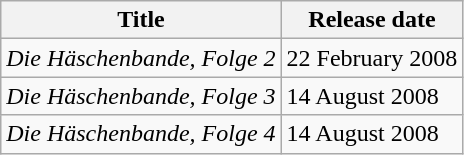<table class="wikitable">
<tr>
<th>Title</th>
<th>Release date</th>
</tr>
<tr>
<td><em>Die Häschenbande, Folge 2</em></td>
<td>22 February 2008</td>
</tr>
<tr>
<td><em>Die Häschenbande, Folge 3</em></td>
<td>14 August 2008</td>
</tr>
<tr>
<td><em>Die Häschenbande, Folge 4</em></td>
<td>14 August 2008</td>
</tr>
</table>
